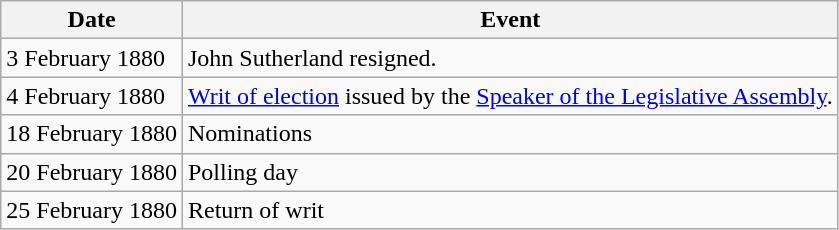<table class="wikitable">
<tr>
<th>Date</th>
<th>Event</th>
</tr>
<tr>
<td>3 February 1880</td>
<td>John Sutherland resigned.</td>
</tr>
<tr>
<td>4 February 1880</td>
<td><a href='#'>Writ of election</a> issued by the <a href='#'>Speaker of the Legislative Assembly</a>.</td>
</tr>
<tr>
<td>18 February 1880</td>
<td>Nominations</td>
</tr>
<tr>
<td>20 February 1880</td>
<td>Polling day</td>
</tr>
<tr>
<td>25 February 1880</td>
<td>Return of writ</td>
</tr>
</table>
